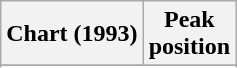<table class="wikitable plainrowheaders" style="text-align:left">
<tr>
<th scope="col">Chart (1993)</th>
<th scope="col">Peak<br>position</th>
</tr>
<tr>
</tr>
<tr>
</tr>
<tr>
</tr>
<tr>
</tr>
<tr>
</tr>
<tr>
</tr>
</table>
